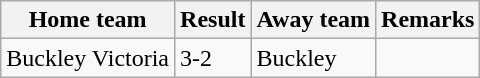<table class="wikitable">
<tr>
<th>Home team</th>
<th>Result</th>
<th>Away team</th>
<th>Remarks</th>
</tr>
<tr>
<td>Buckley Victoria</td>
<td>3-2</td>
<td>Buckley</td>
<td></td>
</tr>
</table>
